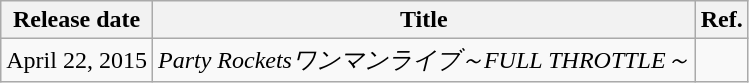<table class="wikitable plainrowheaders" style="text-align: center">
<tr>
<th>Release date</th>
<th>Title</th>
<th>Ref.</th>
</tr>
<tr>
<td>April 22, 2015</td>
<td><em>Party Rocketsワンマンライブ～FULL THROTTLE～</em></td>
<td></td>
</tr>
</table>
